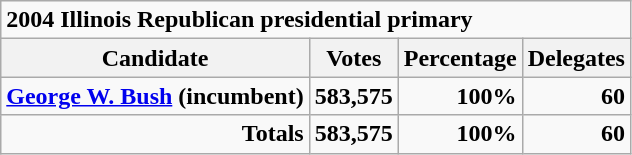<table class=wikitable>
<tr>
<td Colspan=4><strong>2004 Illinois Republican presidential primary</strong></td>
</tr>
<tr>
<th>Candidate</th>
<th>Votes</th>
<th>Percentage</th>
<th>Delegates</th>
</tr>
<tr>
<td><strong><a href='#'>George W. Bush</a></strong> <strong>(incumbent)</strong></td>
<td align="right"><strong>583,575</strong></td>
<td align="right"><strong>100%</strong></td>
<td align="right"><strong>60</strong></td>
</tr>
<tr>
<td align="right"><strong>Totals</strong></td>
<td align="right"><strong>583,575</strong></td>
<td align="right"><strong>100%</strong></td>
<td align="right"><strong>60</strong></td>
</tr>
</table>
